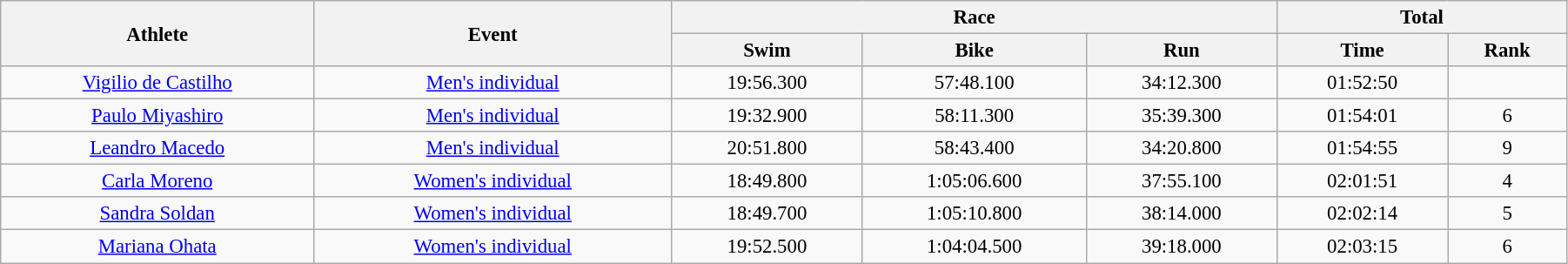<table class="wikitable" style="font-size:95%; text-align:center;" width="95%">
<tr>
<th rowspan="2">Athlete</th>
<th rowspan="2">Event</th>
<th colspan="3">Race</th>
<th colspan="2">Total</th>
</tr>
<tr>
<th>Swim</th>
<th>Bike</th>
<th>Run</th>
<th>Time</th>
<th>Rank</th>
</tr>
<tr>
<td width=20%><a href='#'>Vigilio de Castilho</a></td>
<td><a href='#'>Men's individual</a></td>
<td>19:56.300</td>
<td>57:48.100</td>
<td>34:12.300</td>
<td>01:52:50</td>
<td></td>
</tr>
<tr>
<td width=20%><a href='#'>Paulo Miyashiro</a></td>
<td><a href='#'>Men's individual</a></td>
<td>19:32.900</td>
<td>58:11.300</td>
<td>35:39.300</td>
<td>01:54:01</td>
<td>6</td>
</tr>
<tr>
<td width=20%><a href='#'>Leandro Macedo</a></td>
<td><a href='#'>Men's individual</a></td>
<td>20:51.800</td>
<td>58:43.400</td>
<td>34:20.800</td>
<td>01:54:55</td>
<td>9</td>
</tr>
<tr>
<td width=20%><a href='#'>Carla Moreno</a></td>
<td><a href='#'>Women's individual</a></td>
<td>18:49.800</td>
<td>1:05:06.600</td>
<td>37:55.100</td>
<td>02:01:51</td>
<td>4</td>
</tr>
<tr>
<td width=20%><a href='#'>Sandra Soldan</a></td>
<td><a href='#'>Women's individual</a></td>
<td>18:49.700</td>
<td>1:05:10.800</td>
<td>38:14.000</td>
<td>02:02:14</td>
<td>5</td>
</tr>
<tr>
<td width=20%><a href='#'>Mariana Ohata</a></td>
<td><a href='#'>Women's individual</a></td>
<td>19:52.500</td>
<td>1:04:04.500</td>
<td>39:18.000</td>
<td>02:03:15</td>
<td>6</td>
</tr>
</table>
